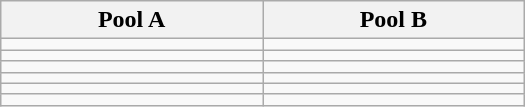<table class="wikitable" width=350>
<tr>
<th width=50%>Pool A</th>
<th width=50%>Pool B</th>
</tr>
<tr>
<td></td>
<td></td>
</tr>
<tr>
<td></td>
<td></td>
</tr>
<tr>
<td></td>
<td></td>
</tr>
<tr>
<td></td>
<td></td>
</tr>
<tr>
<td></td>
<td></td>
</tr>
<tr>
<td></td>
<td></td>
</tr>
</table>
